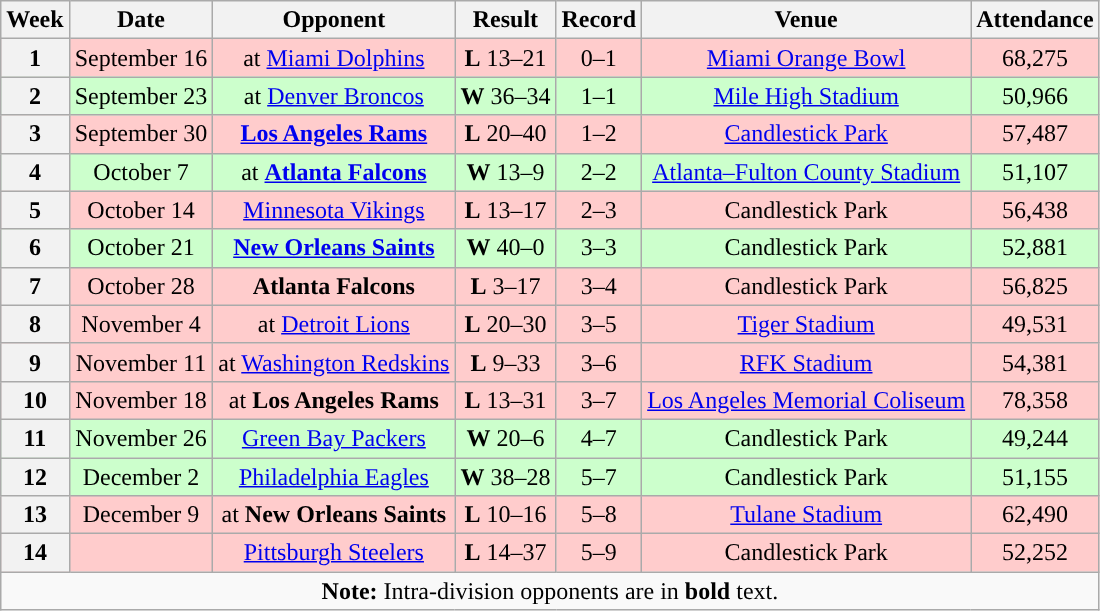<table class="wikitable" style="text-align:center">
<tr>
<th>Week</th>
<th>Date</th>
<th>Opponent</th>
<th>Result</th>
<th>Record</th>
<th>Venue</th>
<th>Attendance</th>
</tr>
<tr style="background:#fcc">
<th>1</th>
<td>September 16</td>
<td>at <a href='#'>Miami Dolphins</a></td>
<td><strong>L</strong> 13–21</td>
<td>0–1</td>
<td><a href='#'>Miami Orange Bowl</a></td>
<td>68,275</td>
</tr>
<tr style="background:#cfc">
<th>2</th>
<td>September 23</td>
<td>at <a href='#'>Denver Broncos</a></td>
<td><strong>W</strong> 36–34</td>
<td>1–1</td>
<td><a href='#'>Mile High Stadium</a></td>
<td>50,966</td>
</tr>
<tr style="background:#fcc">
<th>3</th>
<td>September 30</td>
<td><strong><a href='#'>Los Angeles Rams</a></strong></td>
<td><strong>L</strong> 20–40</td>
<td>1–2</td>
<td><a href='#'>Candlestick Park</a></td>
<td>57,487</td>
</tr>
<tr style="background:#cfc">
<th>4</th>
<td>October 7</td>
<td>at <strong><a href='#'>Atlanta Falcons</a></strong></td>
<td><strong>W</strong> 13–9</td>
<td>2–2</td>
<td><a href='#'>Atlanta–Fulton County Stadium</a></td>
<td>51,107</td>
</tr>
<tr style="background:#fcc">
<th>5</th>
<td>October 14</td>
<td><a href='#'>Minnesota Vikings</a></td>
<td><strong>L</strong> 13–17</td>
<td>2–3</td>
<td>Candlestick Park</td>
<td>56,438</td>
</tr>
<tr style="background:#cfc">
<th>6</th>
<td>October 21</td>
<td><strong><a href='#'>New Orleans Saints</a></strong></td>
<td><strong>W</strong> 40–0</td>
<td>3–3</td>
<td>Candlestick Park</td>
<td>52,881</td>
</tr>
<tr style="background:#fcc">
<th>7</th>
<td>October 28</td>
<td><strong>Atlanta Falcons</strong></td>
<td><strong>L</strong> 3–17</td>
<td>3–4</td>
<td>Candlestick Park</td>
<td>56,825</td>
</tr>
<tr style="background:#fcc">
<th>8</th>
<td>November 4</td>
<td>at <a href='#'>Detroit Lions</a></td>
<td><strong>L</strong> 20–30</td>
<td>3–5</td>
<td><a href='#'>Tiger Stadium</a></td>
<td>49,531</td>
</tr>
<tr style="background:#fcc">
<th>9</th>
<td>November 11</td>
<td>at <a href='#'>Washington Redskins</a></td>
<td><strong>L</strong> 9–33</td>
<td>3–6</td>
<td><a href='#'>RFK Stadium</a></td>
<td>54,381</td>
</tr>
<tr style="background:#fcc">
<th>10</th>
<td>November 18</td>
<td>at <strong>Los Angeles Rams</strong></td>
<td><strong>L</strong> 13–31</td>
<td>3–7</td>
<td><a href='#'>Los Angeles Memorial Coliseum</a></td>
<td>78,358</td>
</tr>
<tr style="background:#cfc">
<th>11</th>
<td>November 26</td>
<td><a href='#'>Green Bay Packers</a></td>
<td><strong>W</strong> 20–6</td>
<td>4–7</td>
<td>Candlestick Park</td>
<td>49,244</td>
</tr>
<tr style="background:#cfc">
<th>12</th>
<td>December 2</td>
<td><a href='#'>Philadelphia Eagles</a></td>
<td><strong>W</strong> 38–28</td>
<td>5–7</td>
<td>Candlestick Park</td>
<td>51,155</td>
</tr>
<tr style="background:#fcc">
<th>13</th>
<td>December 9</td>
<td>at <strong>New Orleans Saints</strong></td>
<td><strong>L</strong> 10–16</td>
<td>5–8</td>
<td><a href='#'>Tulane Stadium</a></td>
<td>62,490</td>
</tr>
<tr style="background:#fcc">
<th>14</th>
<td></td>
<td><a href='#'>Pittsburgh Steelers</a></td>
<td><strong>L</strong> 14–37</td>
<td>5–9</td>
<td>Candlestick Park</td>
<td>52,252</td>
</tr>
<tr>
<td colspan="8"><strong>Note:</strong> Intra-division opponents are in <strong>bold</strong> text.</td>
</tr>
</table>
